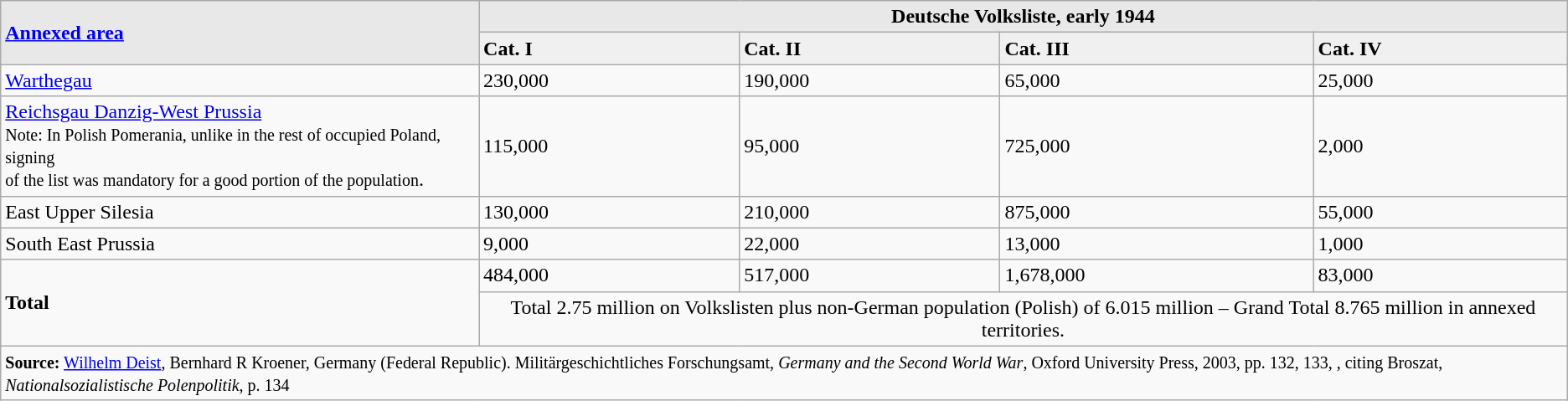<table class=wikitable>
<tr style="background:#E8E8E8;">
<td rowspan="2"><strong><a href='#'>Annexed area</a></strong></td>
<td colspan="4" style="text-align:center;"><strong>Deutsche Volksliste, early 1944</strong></td>
</tr>
<tr style="background:#F0F0F0;">
<td><strong>Cat. I</strong></td>
<td><strong>Cat. II</strong></td>
<td><strong>Cat. III</strong></td>
<td><strong>Cat. IV</strong></td>
</tr>
<tr>
<td><a href='#'>Warthegau</a></td>
<td>230,000</td>
<td>190,000</td>
<td>65,000</td>
<td>25,000</td>
</tr>
<tr>
<td><a href='#'>Reichsgau Danzig-West Prussia</a><br><small>Note: In Polish Pomerania, unlike in the rest of occupied Poland, signing<br> of the list was mandatory for a good portion of the population</small>.</td>
<td>115,000</td>
<td>95,000</td>
<td>725,000</td>
<td>2,000</td>
</tr>
<tr>
<td>East Upper Silesia</td>
<td>130,000</td>
<td>210,000</td>
<td>875,000</td>
<td>55,000</td>
</tr>
<tr>
<td>South East Prussia</td>
<td>9,000</td>
<td>22,000</td>
<td>13,000</td>
<td>1,000</td>
</tr>
<tr>
<td rowspan="2"><strong>Total</strong></td>
<td>484,000</td>
<td>517,000</td>
<td>1,678,000</td>
<td>83,000</td>
</tr>
<tr>
<td colspan="4" style="text-align:center;">Total 2.75 million on Volkslisten plus non-German population (Polish) of 6.015 million – Grand Total 8.765 million in annexed territories.</td>
</tr>
<tr>
<td colspan="5"><small><strong>Source:</strong> <a href='#'>Wilhelm Deist</a>, Bernhard R Kroener, Germany (Federal Republic). Militärgeschichtliches Forschungsamt, <em>Germany and the Second World War</em>, Oxford University Press, 2003, pp. 132, 133, , citing Broszat, <em>Nationalsozialistische Polenpolitik</em>, p. 134</small></td>
</tr>
</table>
